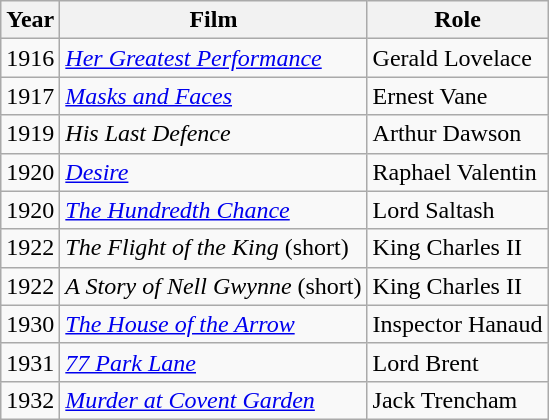<table class="wikitable plainrowheaders" style="text-align: left; margin-right: 0;">
<tr>
<th scope="col">Year</th>
<th scope="col">Film</th>
<th scope="col">Role</th>
</tr>
<tr>
<td>1916</td>
<td><em><a href='#'>Her Greatest Performance</a></em></td>
<td>Gerald Lovelace</td>
</tr>
<tr>
<td>1917</td>
<td><em><a href='#'>Masks and Faces</a></em></td>
<td>Ernest Vane</td>
</tr>
<tr>
<td>1919</td>
<td><em>His Last Defence</em></td>
<td>Arthur Dawson</td>
</tr>
<tr>
<td>1920</td>
<td><em><a href='#'>Desire</a></em></td>
<td>Raphael Valentin</td>
</tr>
<tr>
<td>1920</td>
<td><em><a href='#'>The Hundredth Chance</a></em></td>
<td>Lord Saltash</td>
</tr>
<tr>
<td>1922</td>
<td><em>The Flight of the King</em> (short)</td>
<td>King Charles II</td>
</tr>
<tr>
<td>1922</td>
<td><em>A Story of Nell Gwynne</em> (short)</td>
<td>King Charles II</td>
</tr>
<tr>
<td>1930</td>
<td><a href='#'><em>The House of the Arrow</em></a></td>
<td>Inspector Hanaud</td>
</tr>
<tr>
<td>1931</td>
<td><em><a href='#'>77 Park Lane</a></em></td>
<td>Lord Brent</td>
</tr>
<tr>
<td>1932</td>
<td><em><a href='#'>Murder at Covent Garden</a></em></td>
<td>Jack Trencham</td>
</tr>
</table>
